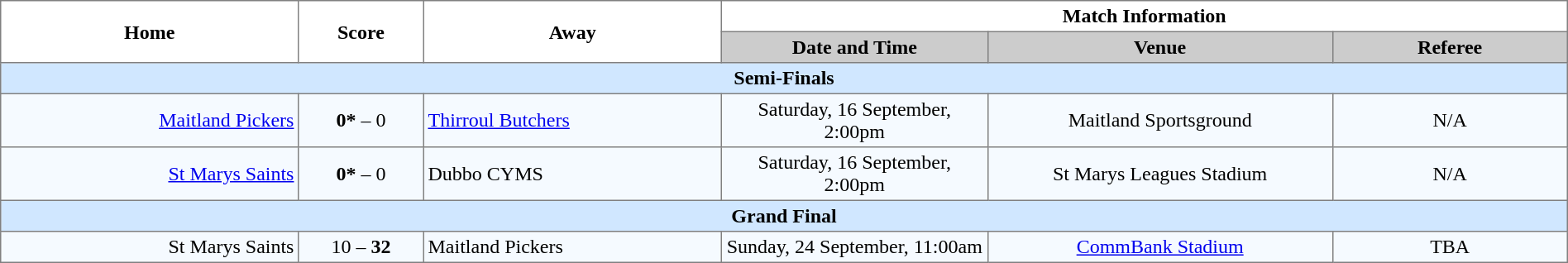<table width="100%" cellspacing="0" cellpadding="3" border="1" style="border-collapse:collapse;  text-align:center;">
<tr>
<th rowspan="2" width="19%">Home</th>
<th rowspan="2" width="8%">Score</th>
<th rowspan="2" width="19%">Away</th>
<th colspan="3">Match Information</th>
</tr>
<tr bgcolor="#CCCCCC">
<th width="17%">Date and Time</th>
<th width="22%">Venue</th>
<th width="50%">Referee</th>
</tr>
<tr style="background:#d0e7ff;">
<td colspan="6"><strong>Semi-Finals</strong></td>
</tr>
<tr style="text-align:center; background:#f5faff;">
<td align="right"><a href='#'>Maitland Pickers</a> </td>
<td><strong>0*</strong> – 0</td>
<td align="left"> <a href='#'>Thirroul Butchers</a></td>
<td>Saturday, 16 September, 2:00pm</td>
<td>Maitland Sportsground</td>
<td>N/A</td>
</tr>
<tr style="text-align:center; background:#f5faff;">
<td align="right"><a href='#'>St Marys Saints</a> </td>
<td><strong>0*</strong> – 0</td>
<td align="left"> Dubbo CYMS</td>
<td>Saturday, 16 September, 2:00pm</td>
<td>St Marys Leagues Stadium</td>
<td>N/A</td>
</tr>
<tr style="background:#d0e7ff;">
<td colspan="6"><strong>Grand Final</strong></td>
</tr>
<tr style="text-align:center; background:#f5faff;">
<td align="right">St Marys Saints </td>
<td>10 – <strong>32</strong></td>
<td align="left"> Maitland Pickers</td>
<td>Sunday, 24 September, 11:00am</td>
<td><a href='#'>CommBank Stadium</a></td>
<td>TBA</td>
</tr>
</table>
